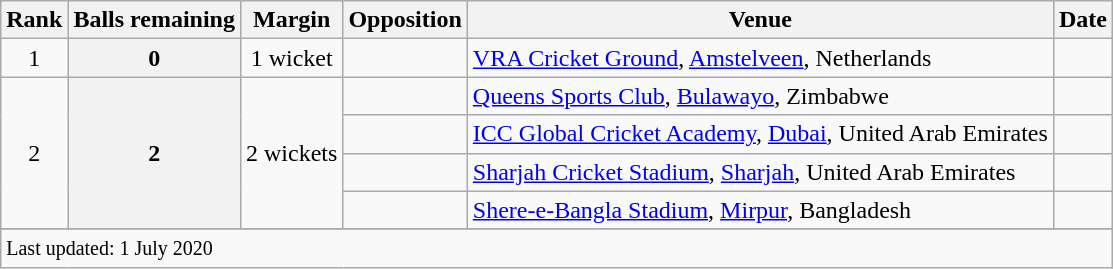<table class="wikitable plainrowheaders sortable">
<tr>
<th scope=col>Rank</th>
<th scope=col>Balls remaining</th>
<th scope=col>Margin</th>
<th scope=col>Opposition</th>
<th scope=col>Venue</th>
<th scope=col>Date</th>
</tr>
<tr>
<td align=center>1</td>
<th scope=row style=text-align:center;>0</th>
<td scope=row style=text-align:center;>1 wicket</td>
<td></td>
<td><a href='#'>VRA Cricket Ground</a>, <a href='#'>Amstelveen</a>, Netherlands</td>
<td></td>
</tr>
<tr>
<td align=center rowspan=4>2</td>
<th scope=row style=text-align:center; rowspan=4>2</th>
<td scope=row style=text-align:center; rowspan=4>2 wickets</td>
<td></td>
<td><a href='#'>Queens Sports Club</a>, <a href='#'>Bulawayo</a>, Zimbabwe</td>
<td></td>
</tr>
<tr>
<td></td>
<td><a href='#'>ICC Global Cricket Academy</a>, <a href='#'>Dubai</a>, United Arab Emirates</td>
<td></td>
</tr>
<tr>
<td></td>
<td><a href='#'>Sharjah Cricket Stadium</a>, <a href='#'>Sharjah</a>, United Arab Emirates</td>
<td></td>
</tr>
<tr>
<td></td>
<td><a href='#'>Shere-e-Bangla Stadium</a>, <a href='#'>Mirpur</a>, Bangladesh</td>
<td></td>
</tr>
<tr>
</tr>
<tr class=sortbottom>
<td colspan=6><small>Last updated: 1 July 2020</small></td>
</tr>
</table>
